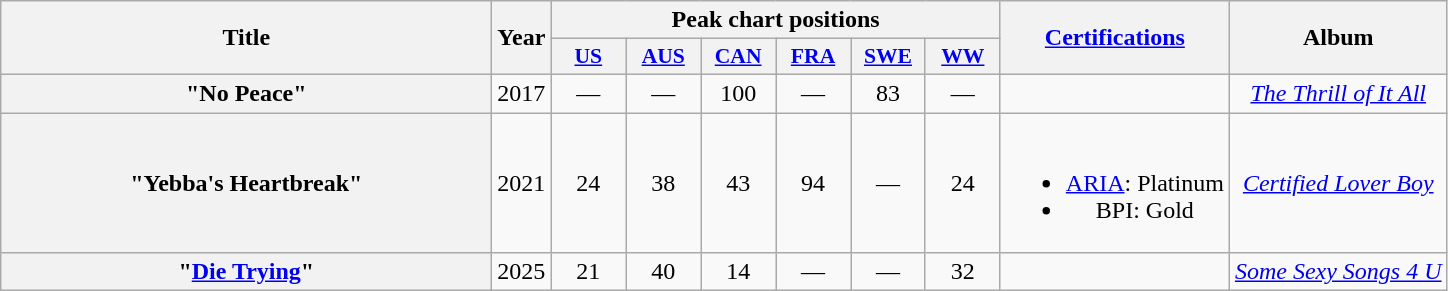<table class="wikitable plainrowheaders" style="text-align:center;">
<tr>
<th scope="col" rowspan="2" style="width:20em;">Title</th>
<th scope="col" rowspan="2" style="width:1em;">Year</th>
<th scope="col" colspan="6">Peak chart positions</th>
<th scope="col" rowspan="2"><a href='#'>Certifications</a></th>
<th scope="col" rowspan="2">Album</th>
</tr>
<tr>
<th scope="col" style="width:3em;font-size:90%;"><a href='#'>US</a><br></th>
<th scope="col" style="width:3em;font-size:90%;"><a href='#'>AUS</a><br></th>
<th scope="col" style="width:3em;font-size:90%;"><a href='#'>CAN</a><br></th>
<th scope="col" style="width:3em;font-size:90%;"><a href='#'>FRA</a><br></th>
<th scope="col" style="width:3em;font-size:90%;"><a href='#'>SWE</a><br></th>
<th scope="col" style="width:3em;font-size:90%;"><a href='#'>WW</a><br></th>
</tr>
<tr>
<th scope="row">"No Peace"<br></th>
<td>2017</td>
<td>—</td>
<td>—</td>
<td>100</td>
<td>—</td>
<td>83</td>
<td>—</td>
<td></td>
<td><em><a href='#'>The Thrill of It All</a></em></td>
</tr>
<tr>
<th scope="row">"Yebba's Heartbreak"<br></th>
<td>2021</td>
<td>24</td>
<td>38</td>
<td>43</td>
<td>94</td>
<td>—</td>
<td>24</td>
<td><br><ul><li><a href='#'>ARIA</a>: Platinum</li><li>BPI: Gold</li></ul></td>
<td><em><a href='#'>Certified Lover Boy</a></em></td>
</tr>
<tr>
<th scope="row">"<a href='#'>Die Trying</a>"<br></th>
<td>2025</td>
<td>21</td>
<td>40</td>
<td>14</td>
<td>—</td>
<td>—</td>
<td>32</td>
<td></td>
<td><em><a href='#'>Some Sexy Songs 4 U</a></em></td>
</tr>
</table>
